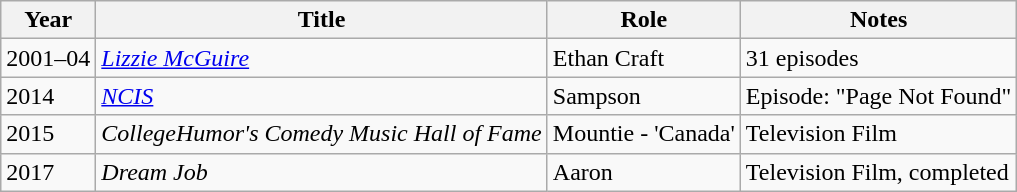<table class="wikitable sortable">
<tr>
<th>Year</th>
<th>Title</th>
<th>Role</th>
<th class="unsortable">Notes</th>
</tr>
<tr>
<td>2001–04</td>
<td><em><a href='#'>Lizzie McGuire</a></em></td>
<td>Ethan Craft</td>
<td>31 episodes</td>
</tr>
<tr>
<td>2014</td>
<td><em><a href='#'>NCIS</a></em></td>
<td>Sampson</td>
<td>Episode: "Page Not Found"</td>
</tr>
<tr>
<td>2015</td>
<td><em>CollegeHumor's Comedy Music Hall of Fame </em></td>
<td>Mountie - 'Canada'</td>
<td>Television Film</td>
</tr>
<tr>
<td>2017</td>
<td><em>Dream Job</em></td>
<td>Aaron</td>
<td>Television Film, completed</td>
</tr>
</table>
